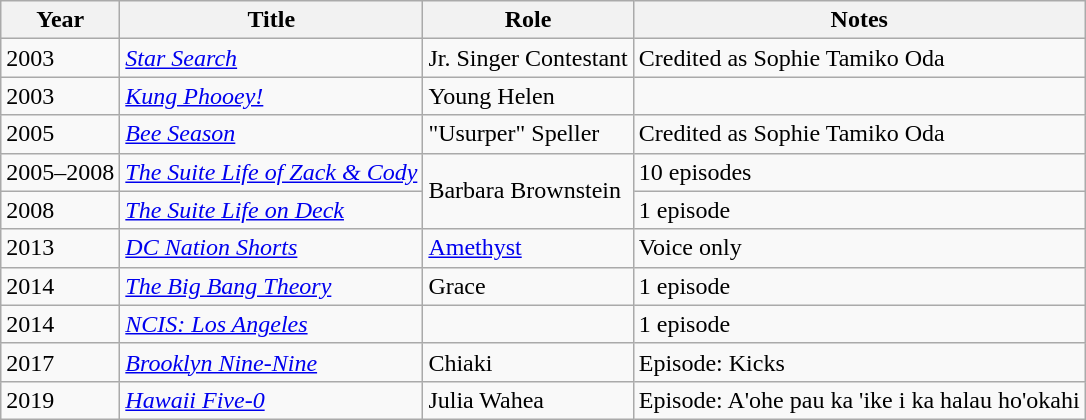<table class="wikitable">
<tr>
<th>Year</th>
<th>Title</th>
<th>Role</th>
<th>Notes</th>
</tr>
<tr>
<td>2003</td>
<td><em><a href='#'>Star Search</a></em></td>
<td>Jr. Singer Contestant</td>
<td>Credited as Sophie Tamiko Oda</td>
</tr>
<tr>
<td>2003</td>
<td><em><a href='#'>Kung Phooey!</a></em></td>
<td>Young Helen</td>
<td></td>
</tr>
<tr>
<td>2005</td>
<td><em><a href='#'>Bee Season</a></em></td>
<td>"Usurper" Speller</td>
<td>Credited as Sophie Tamiko Oda</td>
</tr>
<tr>
<td>2005–2008</td>
<td><em><a href='#'>The Suite Life of Zack & Cody</a></em></td>
<td rowspan=2>Barbara Brownstein</td>
<td>10 episodes</td>
</tr>
<tr>
<td>2008</td>
<td><em><a href='#'>The Suite Life on Deck</a></em></td>
<td>1 episode</td>
</tr>
<tr>
<td>2013</td>
<td><em><a href='#'>DC Nation Shorts</a></em></td>
<td><a href='#'>Amethyst</a></td>
<td>Voice only</td>
</tr>
<tr>
<td>2014</td>
<td><em><a href='#'>The Big Bang Theory</a></em></td>
<td>Grace</td>
<td>1 episode</td>
</tr>
<tr>
<td>2014</td>
<td><em><a href='#'>NCIS: Los Angeles</a></em></td>
<td></td>
<td>1 episode</td>
</tr>
<tr>
<td>2017</td>
<td><em><a href='#'>Brooklyn Nine-Nine</a></em></td>
<td>Chiaki</td>
<td>Episode: Kicks</td>
</tr>
<tr>
<td>2019</td>
<td><em><a href='#'>Hawaii Five-0</a></em></td>
<td>Julia Wahea</td>
<td>Episode: A'ohe pau ka 'ike i ka halau ho'okahi</td>
</tr>
</table>
